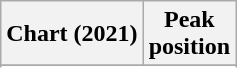<table class="wikitable plainrowheaders" style="text-align:center">
<tr>
<th scope="col">Chart (2021)</th>
<th scope="col">Peak<br>position</th>
</tr>
<tr>
</tr>
<tr>
</tr>
</table>
